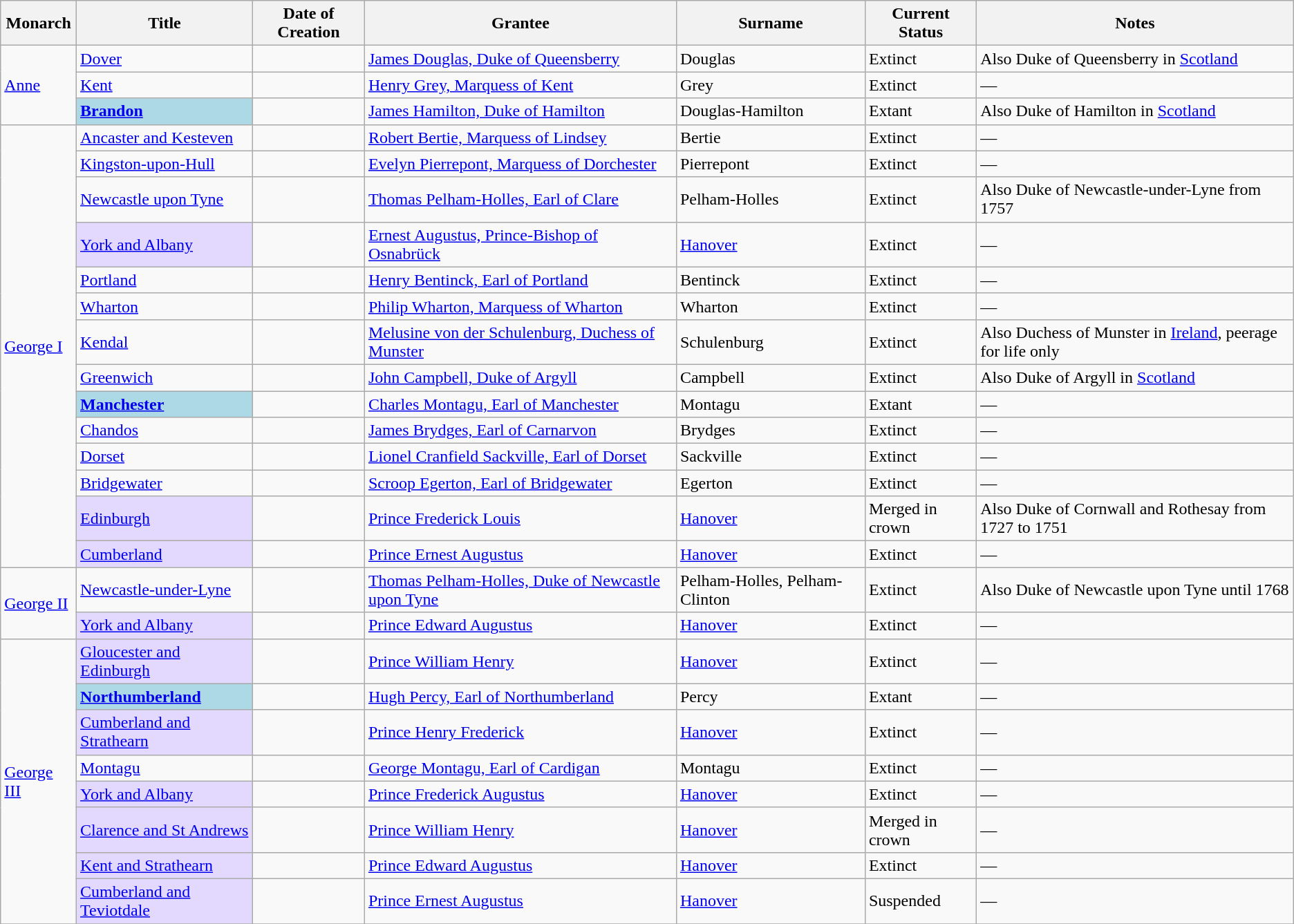<table class="wikitable sortable">
<tr>
<th>Monarch</th>
<th>Title</th>
<th>Date of Creation</th>
<th>Grantee</th>
<th>Surname</th>
<th>Current Status</th>
<th>Notes</th>
</tr>
<tr>
<td rowspan=3><a href='#'>Anne</a></td>
<td><a href='#'>Dover</a></td>
<td></td>
<td><a href='#'>James Douglas, Duke of Queensberry</a></td>
<td>Douglas</td>
<td>Extinct </td>
<td>Also Duke of Queensberry in <a href='#'>Scotland</a></td>
</tr>
<tr>
<td><a href='#'>Kent</a></td>
<td></td>
<td><a href='#'>Henry Grey, Marquess of Kent</a></td>
<td>Grey</td>
<td>Extinct </td>
<td>—</td>
</tr>
<tr>
<td style="background:#ADD8E6"><strong><a href='#'>Brandon</a></strong></td>
<td></td>
<td><a href='#'>James Hamilton, Duke of Hamilton</a></td>
<td>Douglas-Hamilton</td>
<td>Extant</td>
<td>Also Duke of Hamilton in <a href='#'>Scotland</a></td>
</tr>
<tr>
<td rowspan=14><a href='#'>George I</a></td>
<td><a href='#'>Ancaster and Kesteven</a></td>
<td></td>
<td><a href='#'>Robert Bertie, Marquess of Lindsey</a></td>
<td>Bertie</td>
<td>Extinct </td>
<td>—</td>
</tr>
<tr>
<td><a href='#'>Kingston-upon-Hull</a></td>
<td></td>
<td><a href='#'>Evelyn Pierrepont, Marquess of Dorchester</a></td>
<td>Pierrepont</td>
<td>Extinct </td>
<td>—</td>
</tr>
<tr>
<td data-sort-value=Newcastle upon Tyne><a href='#'>Newcastle upon Tyne</a></td>
<td></td>
<td><a href='#'>Thomas Pelham-Holles, Earl of Clare</a></td>
<td>Pelham-Holles</td>
<td>Extinct </td>
<td>Also Duke of Newcastle-under-Lyne from 1757</td>
</tr>
<tr>
<td style="background:#e3d9ff"><a href='#'>York and Albany</a></td>
<td></td>
<td><a href='#'>Ernest Augustus, Prince-Bishop of Osnabrück</a></td>
<td><a href='#'>Hanover</a></td>
<td>Extinct </td>
<td>—</td>
</tr>
<tr>
<td><a href='#'>Portland</a></td>
<td></td>
<td><a href='#'>Henry Bentinck, Earl of Portland</a></td>
<td>Bentinck</td>
<td>Extinct </td>
<td>—</td>
</tr>
<tr>
<td><a href='#'>Wharton</a></td>
<td></td>
<td><a href='#'>Philip Wharton, Marquess of Wharton</a></td>
<td>Wharton</td>
<td>Extinct </td>
<td>—</td>
</tr>
<tr>
<td><a href='#'>Kendal</a></td>
<td></td>
<td><a href='#'>Melusine von der Schulenburg, Duchess of Munster</a></td>
<td>Schulenburg</td>
<td>Extinct </td>
<td>Also Duchess of Munster in <a href='#'>Ireland</a>, peerage for life only</td>
</tr>
<tr>
<td><a href='#'>Greenwich</a></td>
<td></td>
<td><a href='#'>John Campbell, Duke of Argyll</a></td>
<td>Campbell</td>
<td>Extinct </td>
<td>Also Duke of Argyll in <a href='#'>Scotland</a></td>
</tr>
<tr>
<td style="background:#ADD8E6"><strong><a href='#'>Manchester</a></strong></td>
<td></td>
<td><a href='#'>Charles Montagu, Earl of Manchester</a></td>
<td>Montagu</td>
<td>Extant</td>
<td>—</td>
</tr>
<tr>
<td><a href='#'>Chandos</a></td>
<td></td>
<td><a href='#'>James Brydges, Earl of Carnarvon</a></td>
<td>Brydges</td>
<td>Extinct </td>
<td>—</td>
</tr>
<tr>
<td><a href='#'>Dorset</a></td>
<td></td>
<td><a href='#'>Lionel Cranfield Sackville, Earl of Dorset</a></td>
<td>Sackville</td>
<td>Extinct </td>
<td>—</td>
</tr>
<tr>
<td><a href='#'>Bridgewater</a></td>
<td></td>
<td><a href='#'>Scroop Egerton, Earl of Bridgewater</a></td>
<td>Egerton</td>
<td>Extinct </td>
<td>—</td>
</tr>
<tr>
<td style="background:#e3d9ff"><a href='#'>Edinburgh</a></td>
<td></td>
<td><a href='#'>Prince Frederick Louis</a></td>
<td><a href='#'>Hanover</a></td>
<td>Merged in crown </td>
<td>Also Duke of Cornwall and Rothesay from 1727 to 1751</td>
</tr>
<tr>
<td style="background:#e3d9ff"><a href='#'>Cumberland</a></td>
<td></td>
<td><a href='#'>Prince Ernest Augustus</a></td>
<td><a href='#'>Hanover</a></td>
<td>Extinct </td>
<td>—</td>
</tr>
<tr>
<td rowspan=2><a href='#'>George II</a></td>
<td data-sort-value=Newcastle under Lyne><a href='#'>Newcastle-under-Lyne</a></td>
<td></td>
<td><a href='#'>Thomas Pelham-Holles, Duke of Newcastle upon Tyne</a></td>
<td>Pelham-Holles, Pelham-Clinton</td>
<td>Extinct </td>
<td>Also Duke of Newcastle upon Tyne until 1768</td>
</tr>
<tr>
<td style="background:#e3d9ff"><a href='#'>York and Albany</a></td>
<td></td>
<td><a href='#'>Prince Edward Augustus</a></td>
<td><a href='#'>Hanover</a></td>
<td>Extinct </td>
<td>—</td>
</tr>
<tr>
<td rowspan=8><a href='#'>George III</a></td>
<td style="background:#e3d9ff"><a href='#'>Gloucester and Edinburgh</a></td>
<td></td>
<td><a href='#'>Prince William Henry</a></td>
<td><a href='#'>Hanover</a></td>
<td>Extinct </td>
<td>—</td>
</tr>
<tr>
<td style="background:#ADD8E6"><strong><a href='#'>Northumberland</a></strong></td>
<td></td>
<td><a href='#'>Hugh Percy, Earl of Northumberland</a></td>
<td>Percy</td>
<td>Extant</td>
<td>—</td>
</tr>
<tr>
<td style="background:#e3d9ff"><a href='#'>Cumberland and Strathearn</a></td>
<td></td>
<td><a href='#'>Prince Henry Frederick</a></td>
<td><a href='#'>Hanover</a></td>
<td>Extinct </td>
<td>—</td>
</tr>
<tr>
<td><a href='#'>Montagu</a></td>
<td></td>
<td><a href='#'>George Montagu, Earl of Cardigan</a></td>
<td>Montagu</td>
<td>Extinct </td>
<td>—</td>
</tr>
<tr>
<td style="background:#e3d9ff"><a href='#'>York and Albany</a></td>
<td></td>
<td><a href='#'>Prince Frederick Augustus</a></td>
<td><a href='#'>Hanover</a></td>
<td>Extinct </td>
<td>—</td>
</tr>
<tr>
<td style="background:#e3d9ff"><a href='#'>Clarence and St Andrews</a></td>
<td></td>
<td><a href='#'>Prince William Henry</a></td>
<td><a href='#'>Hanover</a></td>
<td>Merged in crown </td>
<td>—</td>
</tr>
<tr>
<td style="background:#e3d9ff"><a href='#'>Kent and Strathearn</a></td>
<td></td>
<td><a href='#'>Prince Edward Augustus</a></td>
<td><a href='#'>Hanover</a></td>
<td>Extinct </td>
<td>—</td>
</tr>
<tr>
<td style="background:#e3d9ff"><a href='#'>Cumberland and Teviotdale</a></td>
<td></td>
<td><a href='#'>Prince Ernest Augustus</a></td>
<td><a href='#'>Hanover</a></td>
<td>Suspended </td>
<td>—</td>
</tr>
<tr>
</tr>
</table>
